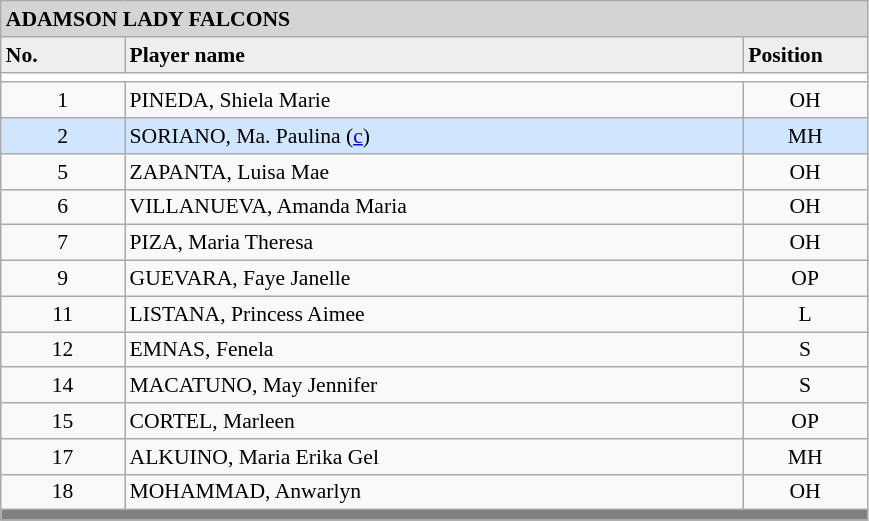<table class="wikitable collapsible collapsed" style="font-size:90%;">
<tr>
<th style="background:#D4D4D4; text-align:left;" colspan=3> ADAMSON LADY FALCONS</th>
</tr>
<tr style="background:#EEEEEE; font-weight:bold;">
<td width=10%>No.</td>
<td width=50%>Player name</td>
<td width=10%>Position</td>
</tr>
<tr style="background:#FFFFFF;">
<td colspan=3 align=center></td>
</tr>
<tr>
<td align=center>1</td>
<td>PINEDA, Shiela Marie</td>
<td align=center>OH</td>
</tr>
<tr bgcolor=#D0E6FF>
<td align=center>2</td>
<td>SORIANO, Ma. Paulina (<a href='#'>c</a>)</td>
<td align=center>MH</td>
</tr>
<tr>
<td align=center>5</td>
<td>ZAPANTA, Luisa Mae</td>
<td align=center>OH</td>
</tr>
<tr>
<td align=center>6</td>
<td>VILLANUEVA, Amanda Maria</td>
<td align=center>OH</td>
</tr>
<tr>
<td align=center>7</td>
<td>PIZA, Maria Theresa</td>
<td align=center>OH</td>
</tr>
<tr>
<td align=center>9</td>
<td>GUEVARA, Faye Janelle</td>
<td align=center>OP</td>
</tr>
<tr>
<td align=center>11</td>
<td>LISTANA, Princess Aimee</td>
<td align=center>L</td>
</tr>
<tr>
<td align=center>12</td>
<td>EMNAS, Fenela</td>
<td align=center>S</td>
</tr>
<tr>
<td align=center>14</td>
<td>MACATUNO, May Jennifer</td>
<td align=center>S</td>
</tr>
<tr>
<td align=center>15</td>
<td>CORTEL, Marleen</td>
<td align=center>OP</td>
</tr>
<tr>
<td align=center>17</td>
<td>ALKUINO, Maria Erika Gel</td>
<td align=center>MH</td>
</tr>
<tr>
<td align=center>18</td>
<td>MOHAMMAD, Anwarlyn</td>
<td align=center>OH</td>
</tr>
<tr>
<th style="background:gray;" colspan=3></th>
</tr>
<tr>
</tr>
</table>
